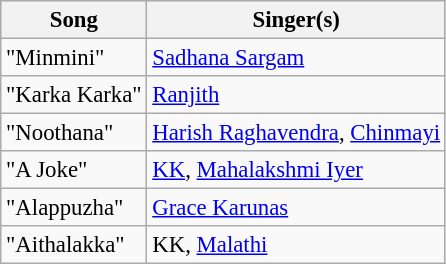<table class="wikitable tracklist" style="font-size:95%;">
<tr>
<th>Song</th>
<th>Singer(s)</th>
</tr>
<tr>
<td>"Minmini"</td>
<td><a href='#'>Sadhana Sargam</a></td>
</tr>
<tr>
<td>"Karka Karka"</td>
<td><a href='#'>Ranjith</a></td>
</tr>
<tr>
<td>"Noothana"</td>
<td><a href='#'>Harish Raghavendra</a>, <a href='#'>Chinmayi</a></td>
</tr>
<tr>
<td>"A Joke"</td>
<td><a href='#'>KK</a>, <a href='#'>Mahalakshmi Iyer</a></td>
</tr>
<tr>
<td>"Alappuzha"</td>
<td><a href='#'>Grace Karunas</a></td>
</tr>
<tr>
<td>"Aithalakka"</td>
<td>KK, <a href='#'>Malathi</a></td>
</tr>
</table>
